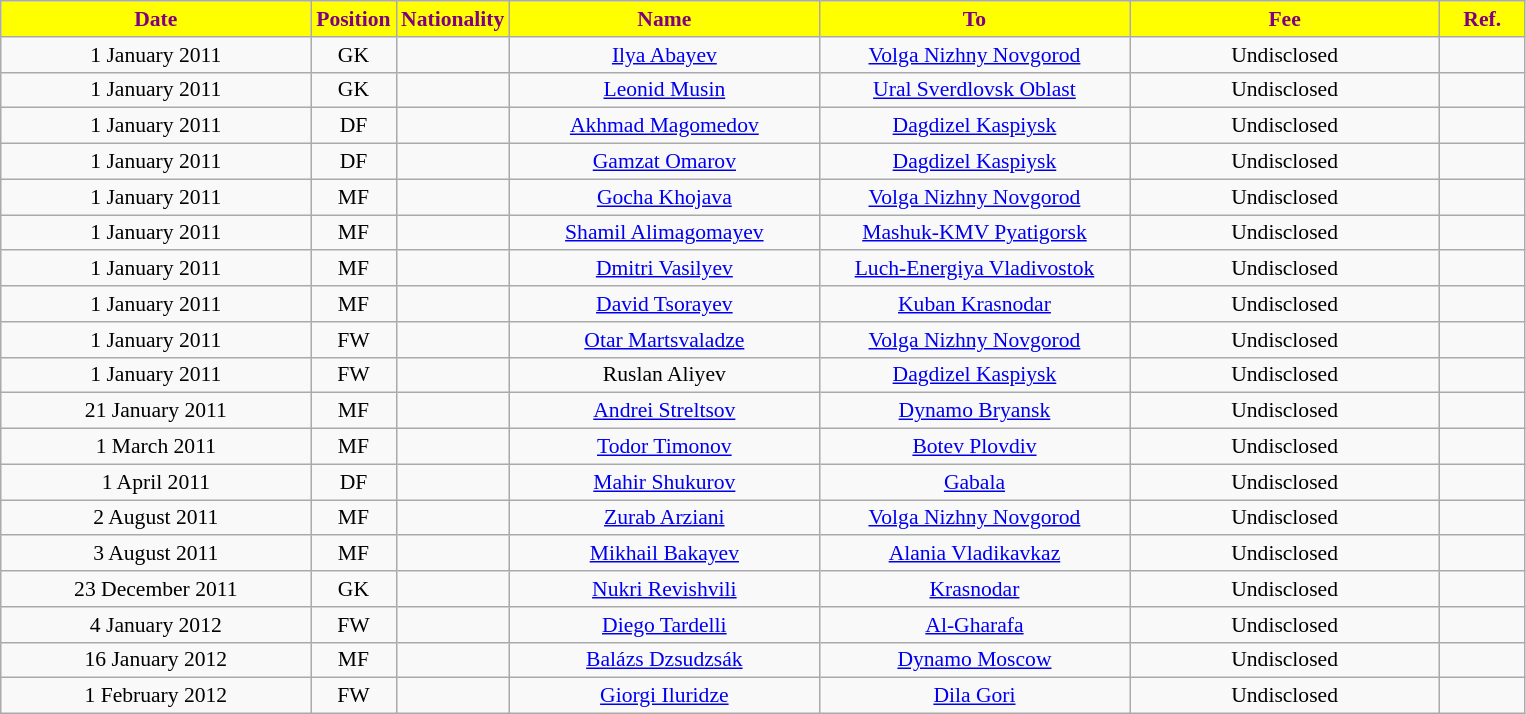<table class="wikitable"  style="text-align:center; font-size:90%; ">
<tr>
<th style="background:#ffff00; color:purple; width:200px;">Date</th>
<th style="background:#ffff00; color:purple; width:50px;">Position</th>
<th style="background:#ffff00; color:purple; width:50px;">Nationality</th>
<th style="background:#ffff00; color:purple; width:200px;">Name</th>
<th style="background:#ffff00; color:purple; width:200px;">To</th>
<th style="background:#ffff00; color:purple; width:200px;">Fee</th>
<th style="background:#ffff00; color:purple; width:50px;">Ref.</th>
</tr>
<tr>
<td>1 January 2011</td>
<td>GK</td>
<td></td>
<td><a href='#'>Ilya Abayev</a></td>
<td><a href='#'>Volga Nizhny Novgorod</a></td>
<td>Undisclosed</td>
<td></td>
</tr>
<tr>
<td>1 January 2011</td>
<td>GK</td>
<td></td>
<td><a href='#'>Leonid Musin</a></td>
<td><a href='#'>Ural Sverdlovsk Oblast</a></td>
<td>Undisclosed</td>
<td></td>
</tr>
<tr>
<td>1 January 2011</td>
<td>DF</td>
<td></td>
<td><a href='#'>Akhmad Magomedov</a></td>
<td><a href='#'>Dagdizel Kaspiysk</a></td>
<td>Undisclosed</td>
<td></td>
</tr>
<tr>
<td>1 January 2011</td>
<td>DF</td>
<td></td>
<td><a href='#'>Gamzat Omarov</a></td>
<td><a href='#'>Dagdizel Kaspiysk</a></td>
<td>Undisclosed</td>
<td></td>
</tr>
<tr>
<td>1 January 2011</td>
<td>MF</td>
<td></td>
<td><a href='#'>Gocha Khojava</a></td>
<td><a href='#'>Volga Nizhny Novgorod</a></td>
<td>Undisclosed</td>
<td></td>
</tr>
<tr>
<td>1 January 2011</td>
<td>MF</td>
<td></td>
<td><a href='#'>Shamil Alimagomayev</a></td>
<td><a href='#'>Mashuk-KMV Pyatigorsk</a></td>
<td>Undisclosed</td>
<td></td>
</tr>
<tr>
<td>1 January 2011</td>
<td>MF</td>
<td></td>
<td><a href='#'>Dmitri Vasilyev</a></td>
<td><a href='#'>Luch-Energiya Vladivostok</a></td>
<td>Undisclosed</td>
<td></td>
</tr>
<tr>
<td>1 January 2011</td>
<td>MF</td>
<td></td>
<td><a href='#'>David Tsorayev</a></td>
<td><a href='#'>Kuban Krasnodar</a></td>
<td>Undisclosed</td>
<td></td>
</tr>
<tr>
<td>1 January 2011</td>
<td>FW</td>
<td></td>
<td><a href='#'>Otar Martsvaladze</a></td>
<td><a href='#'>Volga Nizhny Novgorod</a></td>
<td>Undisclosed</td>
<td></td>
</tr>
<tr>
<td>1 January 2011</td>
<td>FW</td>
<td></td>
<td>Ruslan Aliyev</td>
<td><a href='#'>Dagdizel Kaspiysk</a></td>
<td>Undisclosed</td>
<td></td>
</tr>
<tr>
<td>21 January 2011</td>
<td>MF</td>
<td></td>
<td><a href='#'>Andrei Streltsov</a></td>
<td><a href='#'>Dynamo Bryansk</a></td>
<td>Undisclosed</td>
<td></td>
</tr>
<tr>
<td>1 March 2011</td>
<td>MF</td>
<td></td>
<td><a href='#'>Todor Timonov</a></td>
<td><a href='#'>Botev Plovdiv</a></td>
<td>Undisclosed</td>
<td></td>
</tr>
<tr>
<td>1 April 2011</td>
<td>DF</td>
<td></td>
<td><a href='#'>Mahir Shukurov</a></td>
<td><a href='#'>Gabala</a></td>
<td>Undisclosed</td>
<td></td>
</tr>
<tr>
<td>2 August 2011</td>
<td>MF</td>
<td></td>
<td><a href='#'>Zurab Arziani</a></td>
<td><a href='#'>Volga Nizhny Novgorod</a></td>
<td>Undisclosed</td>
<td></td>
</tr>
<tr>
<td>3 August 2011</td>
<td>MF</td>
<td></td>
<td><a href='#'>Mikhail Bakayev</a></td>
<td><a href='#'>Alania Vladikavkaz</a></td>
<td>Undisclosed</td>
<td></td>
</tr>
<tr>
<td>23 December 2011</td>
<td>GK</td>
<td></td>
<td><a href='#'>Nukri Revishvili</a></td>
<td><a href='#'>Krasnodar</a></td>
<td>Undisclosed</td>
<td></td>
</tr>
<tr>
<td>4 January 2012</td>
<td>FW</td>
<td></td>
<td><a href='#'>Diego Tardelli</a></td>
<td><a href='#'>Al-Gharafa</a></td>
<td>Undisclosed</td>
<td></td>
</tr>
<tr>
<td>16 January 2012</td>
<td>MF</td>
<td></td>
<td><a href='#'>Balázs Dzsudzsák</a></td>
<td><a href='#'>Dynamo Moscow</a></td>
<td>Undisclosed</td>
<td></td>
</tr>
<tr>
<td>1 February 2012</td>
<td>FW</td>
<td></td>
<td><a href='#'>Giorgi Iluridze</a></td>
<td><a href='#'>Dila Gori</a></td>
<td>Undisclosed</td>
<td></td>
</tr>
</table>
